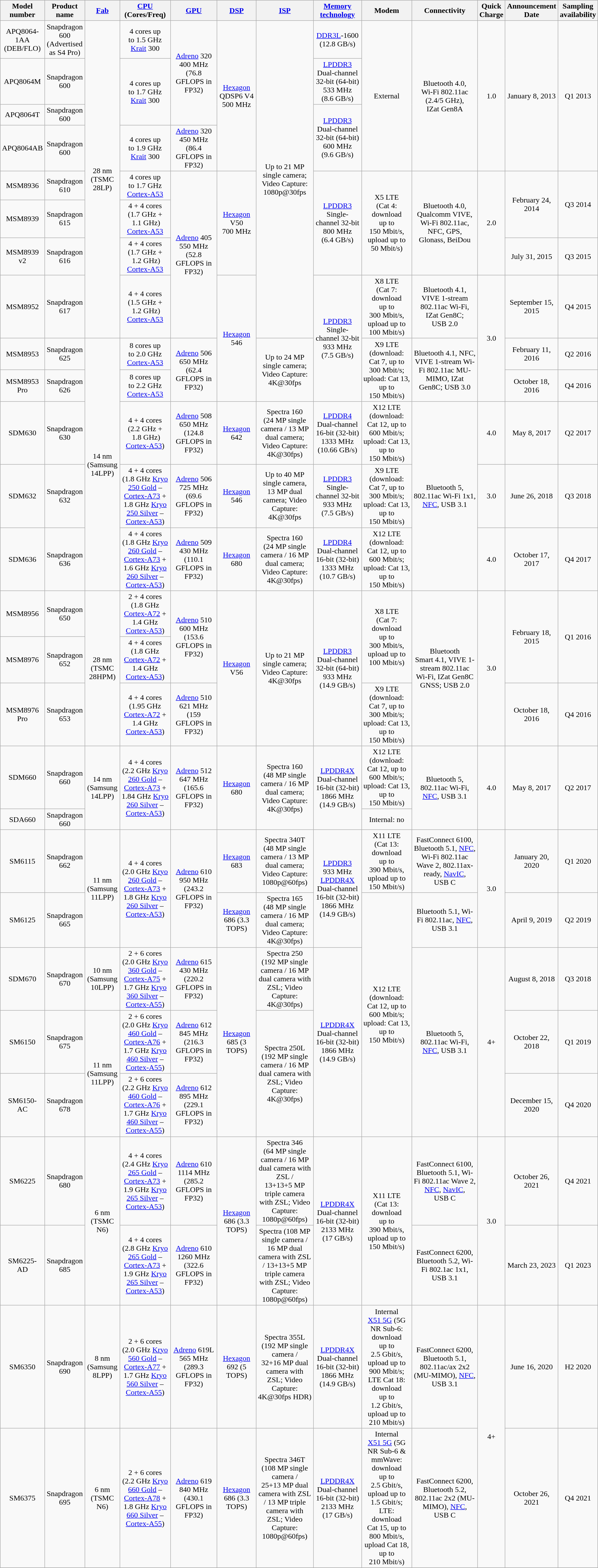<table class="wikitable sticky-header" style="width:100%; text-align:center">
<tr>
<th scope="col" style="width: 50px;">Model<br>number</th>
<th>Product<br>name</th>
<th><a href='#'>Fab</a></th>
<th><a href='#'>CPU</a><br>(Cores/Freq)</th>
<th><a href='#'>GPU</a></th>
<th><a href='#'>DSP</a></th>
<th><a href='#'>ISP</a></th>
<th><a href='#'>Memory</a><br><a href='#'>technology</a></th>
<th>Modem</th>
<th>Connectivity</th>
<th>Quick<br>Charge</th>
<th>Announcement<br>Date</th>
<th>Sampling<br>availability</th>
</tr>
<tr>
<td>APQ8064-1AA (DEB/FLO)</td>
<td>Snapdragon<br>600<br>(Advertised 
as S4 Pro)</td>
<td rowspan="8">28 nm (TSMC 28LP)</td>
<td>4 cores up to 1.5 GHz<br><a href='#'>Krait</a> 300</td>
<td rowspan="3"><a href='#'>Adreno</a> 320 400 MHz (76.8 GFLOPS in FP32)</td>
<td rowspan="4"><a href='#'>Hexagon</a> QDSP6 V4 500 MHz</td>
<td rowspan="8">Up to 21 MP single camera; Video Capture: 1080p@30fps</td>
<td><a href='#'>DDR3L</a>-1600 <br>(12.8 GB/s)</td>
<td rowspan="4">External</td>
<td rowspan="4">Bluetooth 4.0, <br>Wi-Fi 802.11ac <br>(2.4/5 GHz), <br>IZat Gen8A</td>
<td rowspan="4">1.0</td>
<td rowspan="4">January 8, 2013</td>
<td rowspan="4">Q1 2013</td>
</tr>
<tr>
<td>APQ8064M</td>
<td>Snapdragon<br>600</td>
<td rowspan="2">4 cores up to 1.7 GHz <a href='#'>Krait</a> 300</td>
<td><a href='#'>LPDDR3</a> Dual-channel 32-bit (64-bit) 533 MHz (8.6 GB/s)</td>
</tr>
<tr>
<td>APQ8064T</td>
<td>Snapdragon<br>600</td>
<td rowspan="2"><a href='#'>LPDDR3</a> Dual-channel 32-bit (64-bit) 600 MHz (9.6 GB/s)</td>
</tr>
<tr>
<td>APQ8064AB</td>
<td>Snapdragon<br>600</td>
<td>4 cores up to 1.9 GHz <a href='#'>Krait</a> 300</td>
<td><a href='#'>Adreno</a> 320 450 MHz (86.4 GFLOPS in FP32)</td>
</tr>
<tr>
<td>MSM8936</td>
<td>Snapdragon<br>610</td>
<td>4 cores up to 1.7 GHz <a href='#'>Cortex-A53</a></td>
<td rowspan="4"><a href='#'>Adreno</a> 405 550 MHz (52.8 GFLOPS in FP32)</td>
<td rowspan="3"><a href='#'>Hexagon</a> V50 700 MHz</td>
<td rowspan="3"><a href='#'>LPDDR3</a> Single-channel 32-bit 800 MHz (6.4 GB/s)</td>
<td rowspan="3">X5 LTE (Cat 4: download up to 150 Mbit/s, upload up to 50 Mbit/s)</td>
<td rowspan="3">Bluetooth 4.0, Qualcomm VIVE, Wi-Fi 802.11ac, NFC, GPS, Glonass, BeiDou</td>
<td rowspan="3">2.0</td>
<td rowspan="2">February 24, 2014</td>
<td rowspan="2">Q3 2014</td>
</tr>
<tr>
<td>MSM8939</td>
<td>Snapdragon<br>615</td>
<td>4 + 4 cores (1.7 GHz +<br> 1.1 GHz) <a href='#'>Cortex-A53</a></td>
</tr>
<tr>
<td>MSM8939<br>v2</td>
<td>Snapdragon<br>616</td>
<td>4 + 4 cores (1.7 GHz +<br> 1.2 GHz) <a href='#'>Cortex-A53</a></td>
<td>July 31, 2015</td>
<td>Q3 2015</td>
</tr>
<tr>
<td>MSM8952</td>
<td>Snapdragon<br>617</td>
<td>4 + 4 cores (1.5 GHz +<br> 1.2 GHz) <a href='#'>Cortex-A53</a></td>
<td rowspan="3"><a href='#'>Hexagon</a> 546</td>
<td rowspan="3"><a href='#'>LPDDR3</a> Single-channel 32-bit 933 MHz (7.5 GB/s)</td>
<td>X8 LTE (Cat 7: download up to 300 Mbit/s, upload up to 100 Mbit/s)</td>
<td>Bluetooth 4.1, VIVE 1-stream 802.11ac Wi-Fi, IZat Gen8C; USB 2.0</td>
<td rowspan="3">3.0</td>
<td>September 15, 2015</td>
<td>Q4 2015</td>
</tr>
<tr>
<td>MSM8953</td>
<td>Snapdragon<br>625</td>
<td rowspan="5">14 nm (Samsung 14LPP)</td>
<td>8 cores up to 2.0 GHz <a href='#'>Cortex-A53</a></td>
<td rowspan="2"><a href='#'>Adreno</a> 506 650 MHz (62.4 GFLOPS in FP32)</td>
<td rowspan="2">Up to 24 MP single camera; Video Capture: 4K@30fps</td>
<td rowspan="2">X9 LTE (download: Cat 7, up to 300 Mbit/s; upload: Cat 13, up to 150 Mbit/s)</td>
<td rowspan="2">Bluetooth 4.1, NFC, VIVE 1-stream Wi-Fi 802.11ac MU-MIMO, IZat Gen8C; USB 3.0</td>
<td>February 11, 2016</td>
<td>Q2 2016</td>
</tr>
<tr>
<td>MSM8953<br>Pro</td>
<td>Snapdragon<br>626</td>
<td>8 cores up to 2.2 GHz <a href='#'>Cortex-A53</a></td>
<td>October 18, 2016</td>
<td>Q4 2016</td>
</tr>
<tr>
<td>SDM630</td>
<td>Snapdragon<br>630</td>
<td>4 + 4 cores (2.2 GHz +<br> 1.8 GHz) <a href='#'>Cortex-A53</a>)</td>
<td><a href='#'>Adreno</a> 508 650 MHz (124.8 GFLOPS in FP32)</td>
<td><a href='#'>Hexagon</a> 642</td>
<td>Spectra 160 (24 MP single camera / 13 MP dual camera; Video Capture: 4K@30fps)</td>
<td><a href='#'>LPDDR4</a> Dual-channel 16-bit (32-bit) 1333 MHz (10.66 GB/s)</td>
<td>X12 LTE (download: Cat 12, up to 600 Mbit/s; upload: Cat 13, up to 150 Mbit/s)</td>
<td rowspan="3">Bluetooth 5, 802.11ac Wi-Fi 1x1, <a href='#'>NFC</a>, USB 3.1</td>
<td>4.0</td>
<td>May 8, 2017</td>
<td>Q2 2017</td>
</tr>
<tr>
<td>SDM632</td>
<td>Snapdragon<br>632</td>
<td>4 + 4 cores (1.8 GHz <a href='#'>Kryo 250 Gold</a> – <a href='#'>Cortex-A73</a> + 1.8 GHz <a href='#'>Kryo 250 Silver</a> – <a href='#'>Cortex-A53</a>)</td>
<td><a href='#'>Adreno</a> 506 725 MHz (69.6 GFLOPS in FP32)</td>
<td><a href='#'>Hexagon</a> 546</td>
<td>Up to 40 MP single camera, 13 MP dual camera; Video Capture: 4K@30fps</td>
<td><a href='#'>LPDDR3</a> Single-channel 32-bit 933 MHz (7.5 GB/s)</td>
<td>X9 LTE (download: Cat 7, up to 300 Mbit/s; upload: Cat 13, up to 150 Mbit/s)</td>
<td>3.0</td>
<td>June 26, 2018</td>
<td>Q3 2018</td>
</tr>
<tr>
<td>SDM636</td>
<td>Snapdragon<br>636</td>
<td>4 + 4 cores (1.8 GHz <a href='#'>Kryo 260 Gold</a> – <a href='#'>Cortex-A73</a> + 1.6 GHz <a href='#'>Kryo 260 Silver</a> – <a href='#'>Cortex-A53</a>)</td>
<td><a href='#'>Adreno</a> 509 430 MHz (110.1 GFLOPS in FP32)</td>
<td><a href='#'>Hexagon</a> 680</td>
<td>Spectra 160 (24 MP single camera / 16 MP dual camera; Video Capture: 4K@30fps)</td>
<td><a href='#'>LPDDR4</a> Dual-channel 16-bit (32-bit) 1333 MHz (10.7 GB/s)</td>
<td>X12 LTE (download: Cat 12, up to 600 Mbit/s; upload: Cat 13, up to 150 Mbit/s)</td>
<td>4.0</td>
<td>October 17, 2017</td>
<td>Q4 2017</td>
</tr>
<tr>
<td>MSM8956</td>
<td>Snapdragon<br>650</td>
<td rowspan="3">28 nm (TSMC 28HPM)</td>
<td>2 + 4 cores (1.8 GHz <a href='#'>Cortex-A72</a> + 1.4 GHz <a href='#'>Cortex-A53</a>)</td>
<td rowspan="2"><a href='#'>Adreno</a> 510 600 MHz (153.6 GFLOPS in FP32)</td>
<td rowspan="3"><a href='#'>Hexagon</a> V56</td>
<td rowspan="3">Up to 21 MP single camera; Video Capture: 4K@30fps</td>
<td rowspan="3"><a href='#'>LPDDR3</a> Dual-channel 32-bit (64-bit) 933 MHz (14.9 GB/s)</td>
<td rowspan="2">X8 LTE (Cat 7: download up to 300 Mbit/s, upload up to 100 Mbit/s)</td>
<td rowspan="3">Bluetooth Smart 4.1, VIVE 1-stream 802.11ac Wi-Fi, IZat Gen8C GNSS; USB 2.0</td>
<td rowspan="3">3.0</td>
<td rowspan="2">February 18, 2015</td>
<td rowspan="2">Q1 2016</td>
</tr>
<tr>
<td>MSM8976</td>
<td>Snapdragon<br>652</td>
<td>4 + 4 cores (1.8 GHz <a href='#'>Cortex-A72</a> + 1.4 GHz <a href='#'>Cortex-A53</a>)</td>
</tr>
<tr>
<td>MSM8976<br>Pro</td>
<td>Snapdragon<br>653</td>
<td>4 + 4 cores (1.95 GHz <a href='#'>Cortex-A72</a> + 1.4 GHz <a href='#'>Cortex-A53</a>)</td>
<td><a href='#'>Adreno</a> 510 621 MHz (159 GFLOPS in FP32)</td>
<td>X9 LTE (download: Cat 7, up to 300 Mbit/s; upload: Cat 13, up to 150 Mbit/s)</td>
<td>October 18, 2016</td>
<td>Q4 2016</td>
</tr>
<tr>
<td>SDM660</td>
<td>Snapdragon<br>660</td>
<td rowspan="2">14 nm (Samsung 14LPP)</td>
<td rowspan="2">4 + 4 cores (2.2 GHz <a href='#'>Kryo 260 Gold</a> – <a href='#'>Cortex-A73</a> + 1.84 GHz <a href='#'>Kryo 260 Silver</a> – <a href='#'>Cortex-A53</a>)</td>
<td rowspan="2"><a href='#'>Adreno</a> 512 647 MHz (165.6 GFLOPS in FP32)</td>
<td rowspan="2"><a href='#'>Hexagon</a> 680</td>
<td rowspan="2">Spectra 160 (48 MP single camera / 16 MP dual camera; Video Capture: 4K@30fps)</td>
<td rowspan="2"><a href='#'>LPDDR4X</a> Dual-channel 16-bit (32-bit) 1866 MHz (14.9 GB/s)</td>
<td>X12 LTE (download: Cat 12, up to 600 Mbit/s; upload: Cat 13, up to 150 Mbit/s)</td>
<td rowspan="2">Bluetooth 5, 802.11ac Wi-Fi, <a href='#'>NFC</a>, USB 3.1</td>
<td rowspan="2">4.0</td>
<td rowspan="2">May 8, 2017</td>
<td rowspan="2">Q2 2017</td>
</tr>
<tr>
<td>SDA660</td>
<td>Snapdragon<br>660</td>
<td>Internal: no</td>
</tr>
<tr>
<td>SM6115</td>
<td>Snapdragon<br>662</td>
<td rowspan="2">11 nm (Samsung 11LPP)</td>
<td rowspan="2">4 + 4 cores (2.0 GHz <a href='#'>Kryo 260 Gold</a> – <a href='#'>Cortex-A73</a> + 1.8 GHz <a href='#'>Kryo 260 Silver</a> – <a href='#'>Cortex-A53</a>)</td>
<td rowspan="2"><a href='#'>Adreno</a> 610 950 MHz (243.2 GFLOPS in FP32)</td>
<td><a href='#'>Hexagon</a> 683</td>
<td>Spectra 340T (48 MP single camera / 13 MP dual camera; Video Capture: 1080p@60fps)</td>
<td rowspan="2"><a href='#'>LPDDR3</a> 933 MHz <a href='#'>LPDDR4X</a> Dual-channel 16-bit (32-bit) 1866 MHz (14.9 GB/s)</td>
<td>X11 LTE (Cat 13: download up to 390 Mbit/s, upload up to 150 Mbit/s)</td>
<td>FastConnect 6100, Bluetooth 5.1, <a href='#'>NFC</a>, Wi-Fi 802.11ac Wave 2, 802.11ax-ready, <a href='#'>NavIC</a>, USB C</td>
<td rowspan="2">3.0</td>
<td>January 20, 2020</td>
<td>Q1 2020</td>
</tr>
<tr>
<td>SM6125</td>
<td>Snapdragon<br>665</td>
<td><a href='#'>Hexagon</a> 686 (3.3 TOPS)</td>
<td>Spectra 165 (48 MP single camera / 16 MP dual camera; Video Capture: 4K@30fps)</td>
<td rowspan="4">X12 LTE (download: Cat 12, up to 600 Mbit/s; upload: Cat 13, up to 150 Mbit/s)</td>
<td>Bluetooth 5.1, Wi-Fi 802.11ac, <a href='#'>NFC</a>, USB 3.1</td>
<td>April 9, 2019</td>
<td>Q2 2019</td>
</tr>
<tr>
<td>SDM670</td>
<td>Snapdragon<br>670</td>
<td>10 nm (Samsung 10LPP)</td>
<td>2 + 6 cores (2.0 GHz <a href='#'>Kryo 360 Gold</a> – <a href='#'>Cortex-A75</a> + 1.7 GHz <a href='#'>Kryo 360 Silver</a> – <a href='#'>Cortex-A55</a>)</td>
<td><a href='#'>Adreno</a> 615 430 MHz (220.2 GFLOPS in FP32)</td>
<td rowspan="3"><a href='#'>Hexagon</a> 685 (3 TOPS)</td>
<td>Spectra 250 (192 MP single camera / 16 MP dual camera with ZSL; Video Capture: 4K@30fps)</td>
<td rowspan="3"><a href='#'>LPDDR4X</a> Dual-channel 16-bit (32-bit) 1866 MHz (14.9 GB/s)</td>
<td rowspan="3">Bluetooth 5, 802.11ac Wi-Fi, <a href='#'>NFC</a>, USB 3.1</td>
<td rowspan="3">4+</td>
<td>August 8, 2018</td>
<td>Q3 2018</td>
</tr>
<tr>
<td>SM6150</td>
<td>Snapdragon<br>675</td>
<td rowspan="2">11 nm (Samsung 11LPP)</td>
<td>2 + 6 cores (2.0 GHz <a href='#'>Kryo 460 Gold</a> – <a href='#'>Cortex-A76</a> + 1.7 GHz <a href='#'>Kryo 460 Silver</a> – <a href='#'>Cortex-A55</a>)</td>
<td><a href='#'>Adreno</a> 612 845 MHz (216.3 GFLOPS in FP32)</td>
<td rowspan="2">Spectra 250L (192 MP single camera / 16 MP dual camera with ZSL; Video Capture: 4K@30fps)</td>
<td>October 22, 2018</td>
<td>Q1 2019</td>
</tr>
<tr>
<td>SM6150-<br>AC</td>
<td>Snapdragon<br>678</td>
<td>2 + 6 cores (2.2 GHz <a href='#'>Kryo 460 Gold</a> – <a href='#'>Cortex-A76</a> + 1.7 GHz <a href='#'>Kryo 460 Silver</a> – <a href='#'>Cortex-A55</a>)</td>
<td><a href='#'>Adreno</a> 612 895 MHz (229.1 GFLOPS in FP32)</td>
<td>December 15, 2020</td>
<td>Q4 2020</td>
</tr>
<tr>
<td>SM6225</td>
<td>Snapdragon<br>680</td>
<td rowspan="2">6 nm (TSMC N6)</td>
<td>4 + 4 cores (2.4 GHz <a href='#'>Kryo 265 Gold</a> – <a href='#'>Cortex-A73</a> + 1.9 GHz <a href='#'>Kryo 265 Silver</a> – <a href='#'>Cortex-A53</a>)</td>
<td><a href='#'>Adreno</a> 610 1114 MHz (285.2 GFLOPS in FP32)</td>
<td rowspan="2"><a href='#'>Hexagon</a> 686 (3.3 TOPS)</td>
<td>Spectra 346 (64 MP single camera / 16 MP dual camera with ZSL / 13+13+5 MP triple camera with ZSL; Video Capture: 1080p@60fps)</td>
<td rowspan="2"><a href='#'>LPDDR4X</a> Dual-channel 16-bit (32-bit) 2133 MHz (17 GB/s)</td>
<td rowspan="2">X11 LTE (Cat 13: download up to 390 Mbit/s, upload up to 150 Mbit/s)</td>
<td>FastConnect 6100, Bluetooth 5.1, Wi-Fi 802.11ac Wave 2, <a href='#'>NFC</a>, <a href='#'>NavIC</a>, USB C</td>
<td rowspan="2">3.0</td>
<td>October 26, 2021</td>
<td>Q4 2021</td>
</tr>
<tr>
<td>SM6225-<br>AD</td>
<td>Snapdragon<br>685</td>
<td>4 + 4 cores (2.8 GHz <a href='#'>Kryo 265 Gold</a> – <a href='#'>Cortex-A73</a> + 1.9 GHz <a href='#'>Kryo 265 Silver</a> – <a href='#'>Cortex-A53</a>)</td>
<td><a href='#'>Adreno</a> 610 1260 MHz (322.6 GFLOPS in FP32)</td>
<td>Spectra (108 MP single camera / 16 MP dual camera with ZSL / 13+13+5 MP triple camera with ZSL; Video Capture: 1080p@60fps)</td>
<td>FastConnect 6200, Bluetooth 5.2, Wi-Fi 802.1ac 1x1, USB 3.1</td>
<td>March 23, 2023</td>
<td>Q1 2023</td>
</tr>
<tr>
<td>SM6350</td>
<td>Snapdragon<br>690</td>
<td>8 nm (Samsung 8LPP)</td>
<td>2 + 6 cores (2.0 GHz <a href='#'>Kryo 560 Gold</a> – <a href='#'>Cortex-A77</a> + 1.7 GHz <a href='#'>Kryo 560 Silver</a> – <a href='#'>Cortex-A55</a>)</td>
<td><a href='#'>Adreno</a> 619L 565 MHz (289.3 GFLOPS in FP32)</td>
<td><a href='#'>Hexagon</a> 692 (5 TOPS)</td>
<td>Spectra 355L (192 MP single camera / 32+16 MP dual camera with ZSL; Video Capture: 4K@30fps HDR)</td>
<td><a href='#'>LPDDR4X</a> Dual-channel 16-bit (32-bit) 1866 MHz (14.9 GB/s)</td>
<td>Internal <a href='#'>X51 5G</a> (5G NR Sub-6: download up to 2.5 Gbit/s, upload up to 900 Mbit/s; LTE Cat 18: download up to 1.2 Gbit/s, upload up to 210 Mbit/s)</td>
<td>FastConnect 6200, Bluetooth 5.1, 802.11ac/ax 2x2 (MU-MIMO), <a href='#'>NFC</a>, USB 3.1</td>
<td rowspan="2">4+</td>
<td>June 16, 2020</td>
<td>H2 2020</td>
</tr>
<tr>
<td>SM6375</td>
<td>Snapdragon<br>695</td>
<td>6 nm (TSMC N6)</td>
<td>2 + 6 cores (2.2 GHz <a href='#'>Kryo 660 Gold</a> – <a href='#'>Cortex-A78</a> + 1.8 GHz <a href='#'>Kryo 660 Silver</a> – <a href='#'>Cortex-A55</a>)</td>
<td><a href='#'>Adreno</a> 619 840 MHz (430.1 GFLOPS in FP32)</td>
<td><a href='#'>Hexagon</a> 686 (3.3 TOPS)</td>
<td>Spectra 346T (108 MP single camera / 25+13 MP dual camera with ZSL / 13 MP triple camera with ZSL; Video Capture: 1080p@60fps)</td>
<td><a href='#'>LPDDR4X</a> Dual-channel 16-bit (32-bit) 2133 MHz (17 GB/s)</td>
<td>Internal <a href='#'>X51 5G</a> (5G NR Sub-6 & mmWave: download up to 2.5 Gbit/s, upload up to 1.5 Gbit/s; LTE: download Cat 15, up to 800 Mbit/s, upload Cat 18, up to 210 Mbit/s)</td>
<td>FastConnect 6200, Bluetooth 5.2, 802.11ac 2x2 (MU-MIMO), <a href='#'>NFC</a>, USB C</td>
<td>October 26, 2021</td>
<td>Q4 2021</td>
</tr>
<tr>
</tr>
</table>
